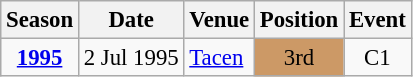<table class="wikitable" style="text-align:center; font-size:95%;">
<tr>
<th>Season</th>
<th>Date</th>
<th>Venue</th>
<th>Position</th>
<th>Event</th>
</tr>
<tr>
<td><strong><a href='#'>1995</a></strong></td>
<td align=right>2 Jul 1995</td>
<td align=left><a href='#'>Tacen</a></td>
<td bgcolor=cc9966>3rd</td>
<td>C1</td>
</tr>
</table>
